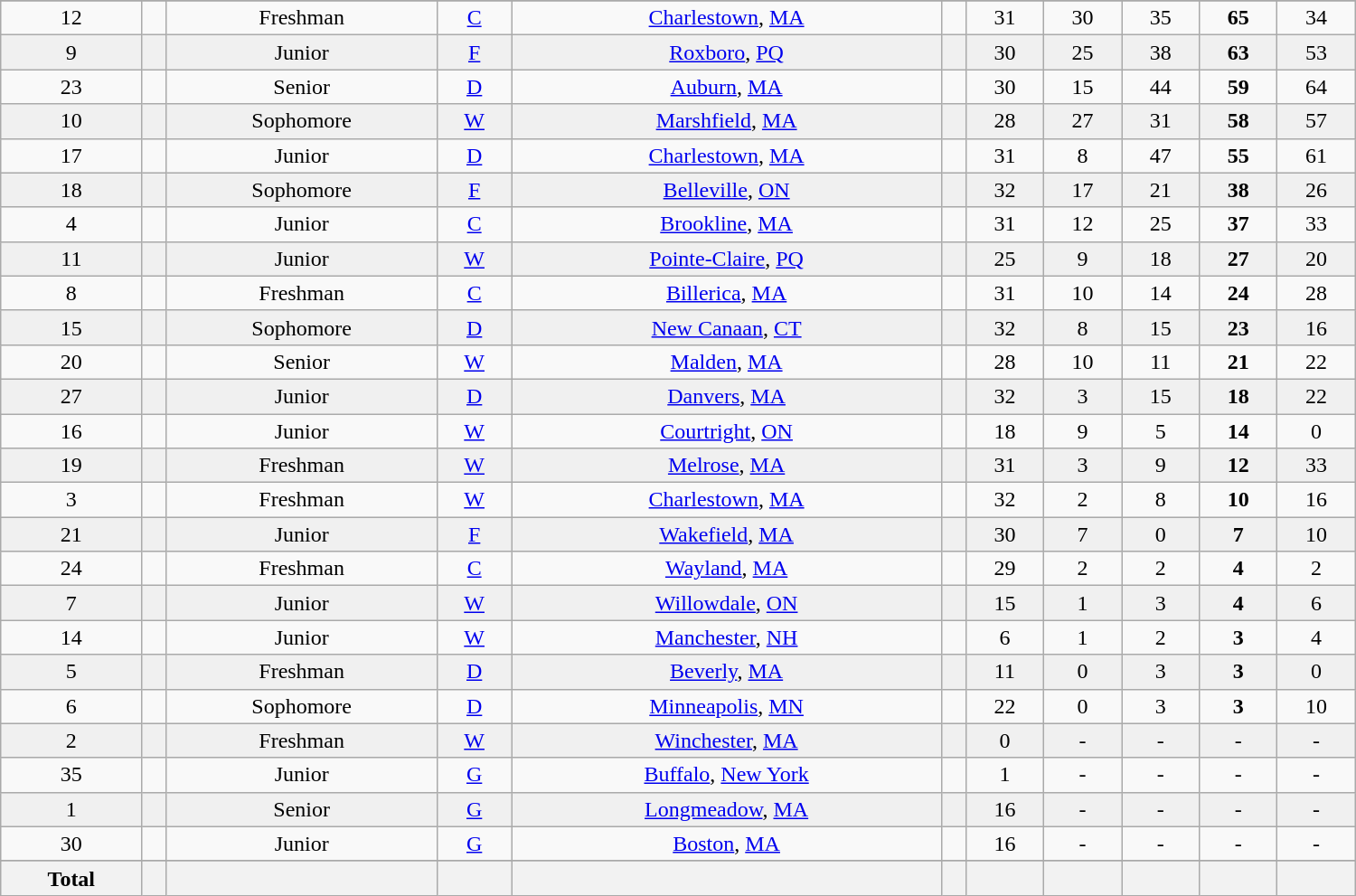<table class="wikitable sortable" width ="1000">
<tr align="center">
</tr>
<tr align="center" bgcolor="">
<td>12</td>
<td></td>
<td>Freshman</td>
<td><a href='#'>C</a></td>
<td><a href='#'>Charlestown</a>, <a href='#'>MA</a></td>
<td></td>
<td>31</td>
<td>30</td>
<td>35</td>
<td><strong>65</strong></td>
<td>34</td>
</tr>
<tr align="center" bgcolor="#f0f0f0">
<td>9</td>
<td></td>
<td>Junior</td>
<td><a href='#'>F</a></td>
<td><a href='#'>Roxboro</a>, <a href='#'>PQ</a></td>
<td></td>
<td>30</td>
<td>25</td>
<td>38</td>
<td><strong>63</strong></td>
<td>53</td>
</tr>
<tr align="center">
<td>23</td>
<td></td>
<td>Senior</td>
<td><a href='#'>D</a></td>
<td><a href='#'>Auburn</a>, <a href='#'>MA</a></td>
<td></td>
<td>30</td>
<td>15</td>
<td>44</td>
<td><strong>59</strong></td>
<td>64</td>
</tr>
<tr align="center" bgcolor="#f0f0f0">
<td>10</td>
<td></td>
<td>Sophomore</td>
<td><a href='#'>W</a></td>
<td><a href='#'>Marshfield</a>, <a href='#'>MA</a></td>
<td></td>
<td>28</td>
<td>27</td>
<td>31</td>
<td><strong>58</strong></td>
<td>57</td>
</tr>
<tr align="center">
<td>17</td>
<td></td>
<td>Junior</td>
<td><a href='#'>D</a></td>
<td><a href='#'>Charlestown</a>, <a href='#'>MA</a></td>
<td></td>
<td>31</td>
<td>8</td>
<td>47</td>
<td><strong>55</strong></td>
<td>61</td>
</tr>
<tr align="center" bgcolor="#f0f0f0">
<td>18</td>
<td></td>
<td>Sophomore</td>
<td><a href='#'>F</a></td>
<td><a href='#'>Belleville</a>, <a href='#'>ON</a></td>
<td></td>
<td>32</td>
<td>17</td>
<td>21</td>
<td><strong>38</strong></td>
<td>26</td>
</tr>
<tr align="center">
<td>4</td>
<td></td>
<td>Junior</td>
<td><a href='#'>C</a></td>
<td><a href='#'>Brookline</a>, <a href='#'>MA</a></td>
<td></td>
<td>31</td>
<td>12</td>
<td>25</td>
<td><strong>37</strong></td>
<td>33</td>
</tr>
<tr align="center" bgcolor="#f0f0f0">
<td>11</td>
<td></td>
<td>Junior</td>
<td><a href='#'>W</a></td>
<td><a href='#'>Pointe-Claire</a>, <a href='#'>PQ</a></td>
<td></td>
<td>25</td>
<td>9</td>
<td>18</td>
<td><strong>27</strong></td>
<td>20</td>
</tr>
<tr align="center" 2>
<td>8</td>
<td></td>
<td>Freshman</td>
<td><a href='#'>C</a></td>
<td><a href='#'>Billerica</a>, <a href='#'>MA</a></td>
<td></td>
<td>31</td>
<td>10</td>
<td>14</td>
<td><strong>24</strong></td>
<td>28</td>
</tr>
<tr align="center" bgcolor="#f0f0f0">
<td>15</td>
<td></td>
<td>Sophomore</td>
<td><a href='#'>D</a></td>
<td><a href='#'>New Canaan</a>, <a href='#'>CT</a></td>
<td></td>
<td>32</td>
<td>8</td>
<td>15</td>
<td><strong>23</strong></td>
<td>16</td>
</tr>
<tr align="center">
<td>20</td>
<td></td>
<td>Senior</td>
<td><a href='#'>W</a></td>
<td><a href='#'>Malden</a>, <a href='#'>MA</a></td>
<td></td>
<td>28</td>
<td>10</td>
<td>11</td>
<td><strong>21</strong></td>
<td>22</td>
</tr>
<tr align="center" bgcolor="#f0f0f0">
<td>27</td>
<td></td>
<td>Junior</td>
<td><a href='#'>D</a></td>
<td><a href='#'>Danvers</a>, <a href='#'>MA</a></td>
<td></td>
<td>32</td>
<td>3</td>
<td>15</td>
<td><strong>18</strong></td>
<td>22</td>
</tr>
<tr align="center">
<td>16</td>
<td></td>
<td>Junior</td>
<td><a href='#'>W</a></td>
<td><a href='#'>Courtright</a>, <a href='#'>ON</a></td>
<td></td>
<td>18</td>
<td>9</td>
<td>5</td>
<td><strong>14</strong></td>
<td>0</td>
</tr>
<tr align="center" bgcolor="#f0f0f0">
<td>19</td>
<td></td>
<td>Freshman</td>
<td><a href='#'>W</a></td>
<td><a href='#'>Melrose</a>, <a href='#'>MA</a></td>
<td></td>
<td>31</td>
<td>3</td>
<td>9</td>
<td><strong>12</strong></td>
<td>33</td>
</tr>
<tr align="center">
<td>3</td>
<td></td>
<td>Freshman</td>
<td><a href='#'>W</a></td>
<td><a href='#'>Charlestown</a>, <a href='#'>MA</a></td>
<td></td>
<td>32</td>
<td>2</td>
<td>8</td>
<td><strong>10</strong></td>
<td>16</td>
</tr>
<tr align="center" bgcolor="#f0f0f0">
<td>21</td>
<td></td>
<td>Junior</td>
<td><a href='#'>F</a></td>
<td><a href='#'>Wakefield</a>, <a href='#'>MA</a></td>
<td></td>
<td>30</td>
<td>7</td>
<td>0</td>
<td><strong>7</strong></td>
<td>10</td>
</tr>
<tr align="center">
<td>24</td>
<td></td>
<td>Freshman</td>
<td><a href='#'>C</a></td>
<td><a href='#'>Wayland</a>, <a href='#'>MA</a></td>
<td></td>
<td>29</td>
<td>2</td>
<td>2</td>
<td><strong>4</strong></td>
<td>2</td>
</tr>
<tr align="center" bgcolor="#f0f0f0">
<td>7</td>
<td></td>
<td>Junior</td>
<td><a href='#'>W</a></td>
<td><a href='#'>Willowdale</a>, <a href='#'>ON</a></td>
<td></td>
<td>15</td>
<td>1</td>
<td>3</td>
<td><strong>4</strong></td>
<td>6</td>
</tr>
<tr align="center">
<td>14</td>
<td></td>
<td>Junior</td>
<td><a href='#'>W</a></td>
<td><a href='#'>Manchester</a>, <a href='#'>NH</a></td>
<td></td>
<td>6</td>
<td>1</td>
<td>2</td>
<td><strong>3</strong></td>
<td>4</td>
</tr>
<tr align="center" bgcolor="#f0f0f0">
<td>5</td>
<td></td>
<td>Freshman</td>
<td><a href='#'>D</a></td>
<td><a href='#'>Beverly</a>, <a href='#'>MA</a></td>
<td></td>
<td>11</td>
<td>0</td>
<td>3</td>
<td><strong>3</strong></td>
<td>0</td>
</tr>
<tr align="center">
<td>6</td>
<td></td>
<td>Sophomore</td>
<td><a href='#'>D</a></td>
<td><a href='#'>Minneapolis</a>, <a href='#'>MN</a></td>
<td></td>
<td>22</td>
<td>0</td>
<td>3</td>
<td><strong>3</strong></td>
<td>10</td>
</tr>
<tr align="center" bgcolor="#f0f0f0">
<td>2</td>
<td></td>
<td>Freshman</td>
<td><a href='#'>W</a></td>
<td><a href='#'>Winchester</a>, <a href='#'>MA</a></td>
<td></td>
<td>0</td>
<td>-</td>
<td>-</td>
<td>-</td>
<td>-</td>
</tr>
<tr align="center">
<td>35</td>
<td></td>
<td>Junior</td>
<td><a href='#'>G</a></td>
<td><a href='#'>Buffalo</a>, <a href='#'>New York</a></td>
<td></td>
<td>1</td>
<td>-</td>
<td>-</td>
<td>-</td>
<td>-</td>
</tr>
<tr align="center" bgcolor="#f0f0f0">
<td>1</td>
<td></td>
<td>Senior</td>
<td><a href='#'>G</a></td>
<td><a href='#'>Longmeadow</a>, <a href='#'>MA</a></td>
<td></td>
<td>16</td>
<td>-</td>
<td>-</td>
<td>-</td>
<td>-</td>
</tr>
<tr align="center">
<td>30</td>
<td></td>
<td>Junior</td>
<td><a href='#'>G</a></td>
<td><a href='#'>Boston</a>, <a href='#'>MA</a></td>
<td></td>
<td>16</td>
<td>-</td>
<td>-</td>
<td>-</td>
<td>-</td>
</tr>
<tr align="center" bgcolor="#f0f0f0">
</tr>
<tr>
<th>Total</th>
<th></th>
<th></th>
<th></th>
<th></th>
<th></th>
<th></th>
<th></th>
<th></th>
<th></th>
<th></th>
</tr>
</table>
